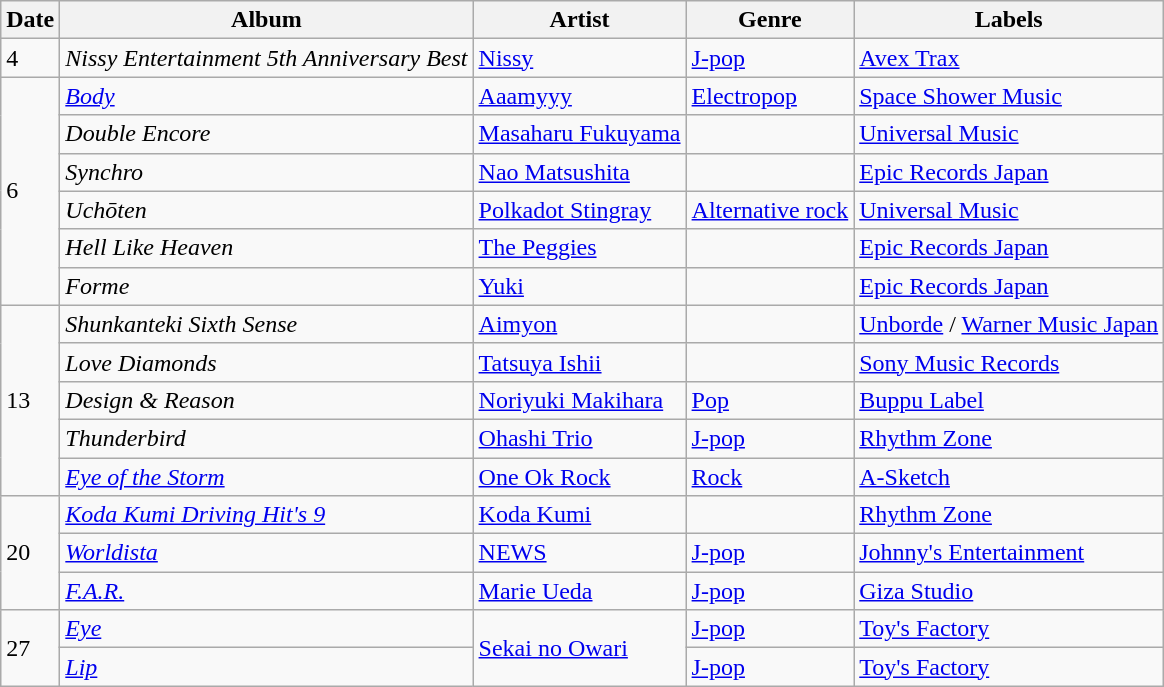<table class="wikitable">
<tr>
<th>Date</th>
<th>Album</th>
<th>Artist</th>
<th>Genre</th>
<th>Labels</th>
</tr>
<tr>
<td>4</td>
<td><em>Nissy Entertainment 5th Anniversary Best</em></td>
<td><a href='#'>Nissy</a></td>
<td><a href='#'>J-pop</a></td>
<td><a href='#'>Avex Trax</a></td>
</tr>
<tr>
<td rowspan="6">6</td>
<td><em><a href='#'>Body</a></em></td>
<td><a href='#'>Aaamyyy</a></td>
<td><a href='#'>Electropop</a></td>
<td><a href='#'>Space Shower Music</a></td>
</tr>
<tr>
<td><em>Double Encore</em></td>
<td><a href='#'>Masaharu Fukuyama</a></td>
<td></td>
<td><a href='#'>Universal Music</a></td>
</tr>
<tr>
<td><em>Synchro</em></td>
<td><a href='#'>Nao Matsushita</a></td>
<td></td>
<td><a href='#'>Epic Records Japan</a></td>
</tr>
<tr>
<td><em>Uchōten</em></td>
<td><a href='#'>Polkadot Stingray</a></td>
<td><a href='#'>Alternative rock</a></td>
<td><a href='#'>Universal Music</a></td>
</tr>
<tr>
<td><em>Hell Like Heaven</em></td>
<td><a href='#'>The Peggies</a></td>
<td></td>
<td><a href='#'>Epic Records Japan</a></td>
</tr>
<tr>
<td><em>Forme</em></td>
<td><a href='#'>Yuki</a></td>
<td></td>
<td><a href='#'>Epic Records Japan</a></td>
</tr>
<tr>
<td rowspan="5">13</td>
<td><em>Shunkanteki Sixth Sense</em></td>
<td><a href='#'>Aimyon</a></td>
<td></td>
<td><a href='#'>Unborde</a> / <a href='#'>Warner Music Japan</a></td>
</tr>
<tr>
<td><em>Love Diamonds</em></td>
<td><a href='#'>Tatsuya Ishii</a></td>
<td></td>
<td><a href='#'>Sony Music Records</a></td>
</tr>
<tr>
<td><em>Design & Reason</em></td>
<td><a href='#'>Noriyuki Makihara</a></td>
<td><a href='#'>Pop</a></td>
<td><a href='#'>Buppu Label</a></td>
</tr>
<tr>
<td><em>Thunderbird</em></td>
<td><a href='#'>Ohashi Trio</a></td>
<td><a href='#'>J-pop</a></td>
<td><a href='#'>Rhythm Zone</a></td>
</tr>
<tr>
<td><em><a href='#'>Eye of the Storm</a></em></td>
<td><a href='#'>One Ok Rock</a></td>
<td><a href='#'>Rock</a></td>
<td><a href='#'>A-Sketch</a></td>
</tr>
<tr>
<td rowspan="3">20</td>
<td><em><a href='#'>Koda Kumi Driving Hit's 9</a></em></td>
<td><a href='#'>Koda Kumi</a></td>
<td></td>
<td><a href='#'>Rhythm Zone</a></td>
</tr>
<tr>
<td><em><a href='#'>Worldista</a></em></td>
<td><a href='#'>NEWS</a></td>
<td><a href='#'>J-pop</a></td>
<td><a href='#'>Johnny's Entertainment</a></td>
</tr>
<tr>
<td><em><a href='#'>F.A.R.</a></em></td>
<td><a href='#'>Marie Ueda</a></td>
<td><a href='#'>J-pop</a></td>
<td><a href='#'>Giza Studio</a></td>
</tr>
<tr>
<td rowspan="2">27</td>
<td><em><a href='#'>Eye</a></em></td>
<td rowspan="2"><a href='#'>Sekai no Owari</a></td>
<td><a href='#'>J-pop</a></td>
<td><a href='#'>Toy's Factory</a></td>
</tr>
<tr>
<td><em><a href='#'>Lip</a></em></td>
<td><a href='#'>J-pop</a></td>
<td><a href='#'>Toy's Factory</a></td>
</tr>
</table>
